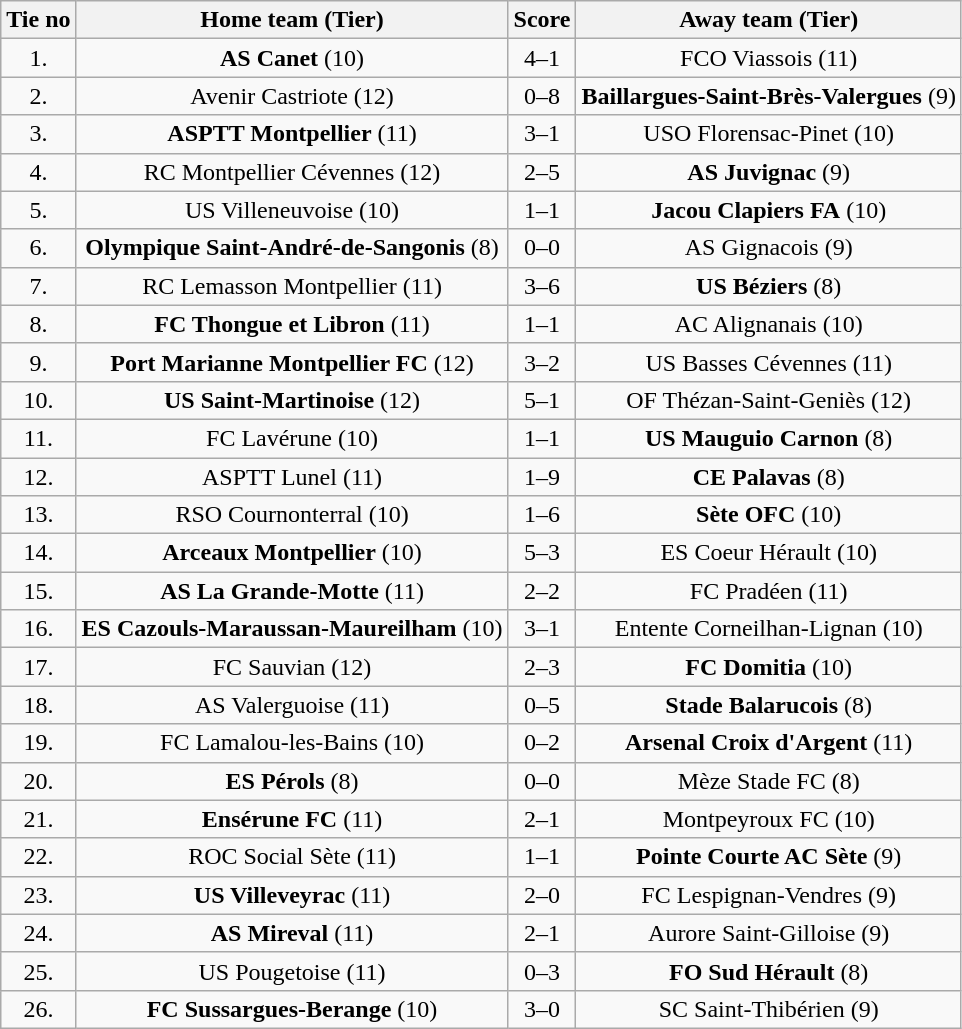<table class="wikitable" style="text-align: center">
<tr>
<th>Tie no</th>
<th>Home team (Tier)</th>
<th>Score</th>
<th>Away team (Tier)</th>
</tr>
<tr>
<td>1.</td>
<td><strong>AS Canet</strong> (10)</td>
<td>4–1</td>
<td>FCO Viassois (11)</td>
</tr>
<tr>
<td>2.</td>
<td>Avenir Castriote (12)</td>
<td>0–8</td>
<td><strong>Baillargues-Saint-Brès-Valergues</strong> (9)</td>
</tr>
<tr>
<td>3.</td>
<td><strong>ASPTT Montpellier</strong> (11)</td>
<td>3–1</td>
<td>USO Florensac-Pinet (10)</td>
</tr>
<tr>
<td>4.</td>
<td>RC Montpellier Cévennes (12)</td>
<td>2–5</td>
<td><strong>AS Juvignac</strong> (9)</td>
</tr>
<tr>
<td>5.</td>
<td>US Villeneuvoise (10)</td>
<td>1–1 </td>
<td><strong>Jacou Clapiers FA</strong> (10)</td>
</tr>
<tr>
<td>6.</td>
<td><strong>Olympique Saint-André-de-Sangonis</strong> (8)</td>
<td>0–0 </td>
<td>AS Gignacois (9)</td>
</tr>
<tr>
<td>7.</td>
<td>RC Lemasson Montpellier (11)</td>
<td>3–6</td>
<td><strong>US Béziers</strong> (8)</td>
</tr>
<tr>
<td>8.</td>
<td><strong>FC Thongue et Libron</strong> (11)</td>
<td>1–1 </td>
<td>AC Alignanais (10)</td>
</tr>
<tr>
<td>9.</td>
<td><strong>Port Marianne Montpellier FC</strong> (12)</td>
<td>3–2</td>
<td>US Basses Cévennes (11)</td>
</tr>
<tr>
<td>10.</td>
<td><strong>US Saint-Martinoise</strong> (12)</td>
<td>5–1</td>
<td>OF Thézan-Saint-Geniès (12)</td>
</tr>
<tr>
<td>11.</td>
<td>FC Lavérune (10)</td>
<td>1–1 </td>
<td><strong>US Mauguio Carnon</strong> (8)</td>
</tr>
<tr>
<td>12.</td>
<td>ASPTT Lunel (11)</td>
<td>1–9</td>
<td><strong>CE Palavas</strong> (8)</td>
</tr>
<tr>
<td>13.</td>
<td>RSO Cournonterral (10)</td>
<td>1–6</td>
<td><strong>Sète OFC</strong> (10)</td>
</tr>
<tr>
<td>14.</td>
<td><strong>Arceaux Montpellier</strong> (10)</td>
<td>5–3</td>
<td>ES Coeur Hérault (10)</td>
</tr>
<tr>
<td>15.</td>
<td><strong>AS La Grande-Motte</strong> (11)</td>
<td>2–2 </td>
<td>FC Pradéen (11)</td>
</tr>
<tr>
<td>16.</td>
<td><strong>ES Cazouls-Maraussan-Maureilham</strong> (10)</td>
<td>3–1</td>
<td>Entente Corneilhan-Lignan (10)</td>
</tr>
<tr>
<td>17.</td>
<td>FC Sauvian (12)</td>
<td>2–3</td>
<td><strong>FC Domitia</strong> (10)</td>
</tr>
<tr>
<td>18.</td>
<td>AS Valerguoise (11)</td>
<td>0–5</td>
<td><strong>Stade Balarucois</strong> (8)</td>
</tr>
<tr>
<td>19.</td>
<td>FC Lamalou-les-Bains (10)</td>
<td>0–2</td>
<td><strong>Arsenal Croix d'Argent</strong> (11)</td>
</tr>
<tr>
<td>20.</td>
<td><strong>ES Pérols</strong> (8)</td>
<td>0–0 </td>
<td>Mèze Stade FC (8)</td>
</tr>
<tr>
<td>21.</td>
<td><strong>Ensérune FC</strong> (11)</td>
<td>2–1</td>
<td>Montpeyroux FC (10)</td>
</tr>
<tr>
<td>22.</td>
<td>ROC Social Sète (11)</td>
<td>1–1 </td>
<td><strong>Pointe Courte AC Sète</strong> (9)</td>
</tr>
<tr>
<td>23.</td>
<td><strong>US Villeveyrac</strong> (11)</td>
<td>2–0</td>
<td>FC Lespignan-Vendres (9)</td>
</tr>
<tr>
<td>24.</td>
<td><strong>AS Mireval</strong> (11)</td>
<td>2–1</td>
<td>Aurore Saint-Gilloise (9)</td>
</tr>
<tr>
<td>25.</td>
<td>US Pougetoise (11)</td>
<td>0–3</td>
<td><strong>FO Sud Hérault</strong> (8)</td>
</tr>
<tr>
<td>26.</td>
<td><strong>FC Sussargues-Berange</strong> (10)</td>
<td>3–0</td>
<td>SC Saint-Thibérien (9)</td>
</tr>
</table>
